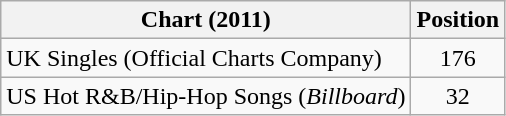<table class="wikitable sortable">
<tr>
<th scope="col">Chart (2011)</th>
<th scope="col">Position</th>
</tr>
<tr>
<td>UK Singles (Official Charts Company)</td>
<td style="text-align:center;">176</td>
</tr>
<tr>
<td>US Hot R&B/Hip-Hop Songs (<em>Billboard</em>)</td>
<td style="text-align:center;">32</td>
</tr>
</table>
